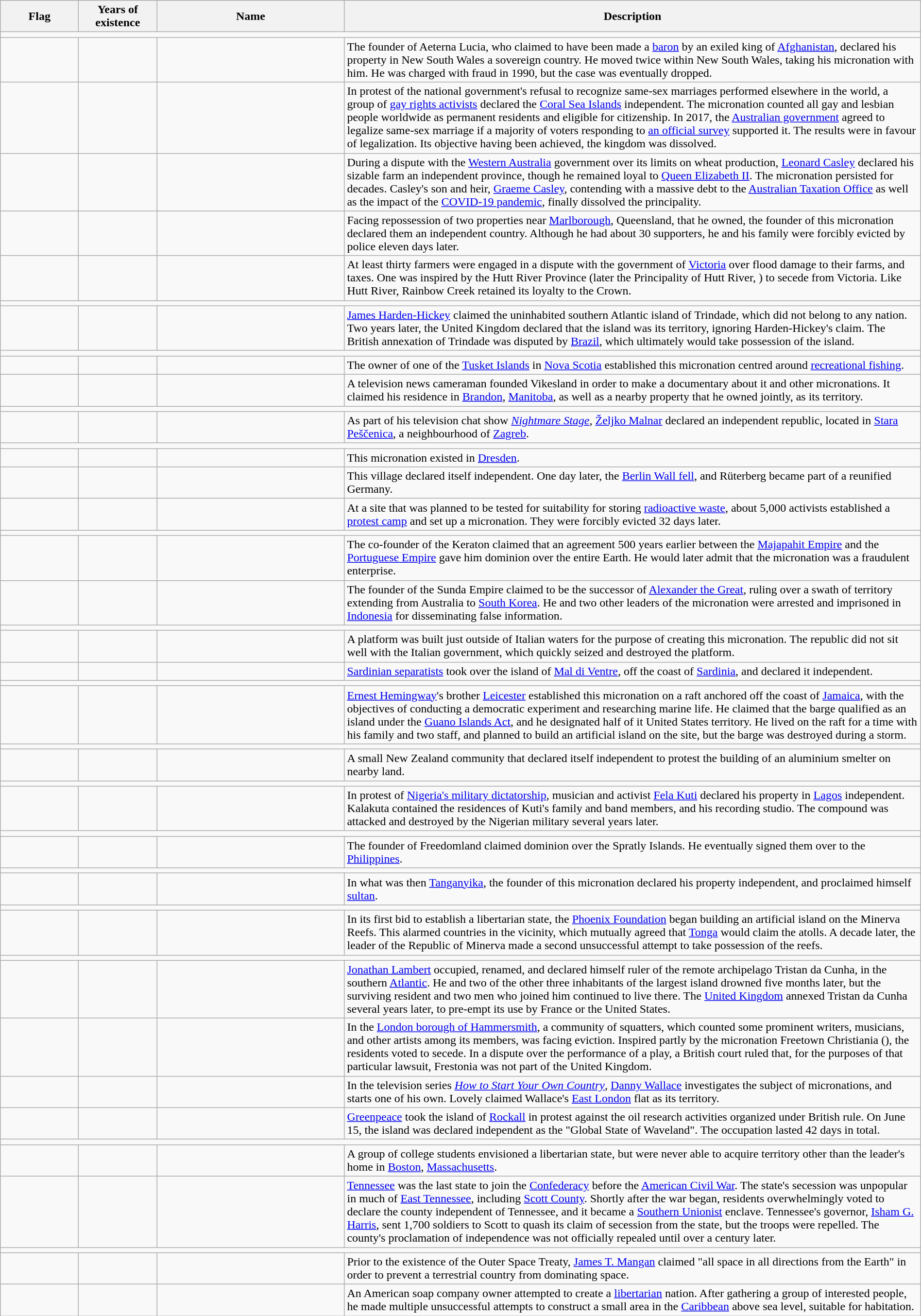<table class="wikitable sortable" width="100%">
<tr>
<th style="width:100px;">Flag</th>
<th style="width:100px;">Years of existence</th>
<th style="min-width:250px;">Name</th>
<th style="min-width:50px">Description</th>
</tr>
<tr>
<td colspan="4"></td>
</tr>
<tr>
<td></td>
<td></td>
<td></td>
<td>The founder of Aeterna Lucia, who claimed to have been made a <a href='#'>baron</a> by an exiled king of <a href='#'>Afghanistan</a>, declared his property in New South Wales a sovereign country. He moved twice within New South Wales, taking his micronation with him. He was charged with fraud in 1990, but the case was eventually dropped.</td>
</tr>
<tr>
<td></td>
<td></td>
<td></td>
<td>In protest of the national government's refusal to recognize same-sex marriages performed elsewhere in the world, a group of <a href='#'>gay rights activists</a> declared the <a href='#'>Coral Sea Islands</a> independent. The micronation counted all gay and lesbian people worldwide as permanent residents and eligible for citizenship. In 2017, the <a href='#'>Australian government</a> agreed to legalize same-sex marriage if a majority of voters responding to <a href='#'>an official survey</a> supported it. The results were in favour of legalization. Its objective having been achieved, the kingdom was dissolved.</td>
</tr>
<tr>
<td></td>
<td></td>
<td></td>
<td>During a dispute with the <a href='#'>Western Australia</a> government over its limits on wheat production, <a href='#'>Leonard Casley</a> declared his sizable farm an independent province, though he remained loyal to <a href='#'>Queen Elizabeth II</a>. The micronation persisted for decades. Casley's son and heir, <a href='#'>Graeme Casley</a>, contending with a massive debt to the <a href='#'>Australian Taxation Office</a> as well as the impact of the <a href='#'>COVID-19 pandemic</a>, finally dissolved the principality.</td>
</tr>
<tr>
<td></td>
<td></td>
<td></td>
<td>Facing repossession of two properties near <a href='#'>Marlborough</a>, Queensland, that he owned, the founder of this micronation declared them an independent country. Although he had about 30 supporters, he and his family were forcibly evicted by police eleven days later.</td>
</tr>
<tr>
<td></td>
<td></td>
<td></td>
<td>At least thirty farmers were engaged in a dispute with the government of <a href='#'>Victoria</a> over flood damage to their farms, and taxes. One was inspired by the Hutt River Province (later the Principality of Hutt River, ) to secede from Victoria. Like Hutt River, Rainbow Creek retained its loyalty to the Crown.</td>
</tr>
<tr>
<td colspan="4"></td>
</tr>
<tr>
<td></td>
<td></td>
<td></td>
<td><a href='#'>James Harden-Hickey</a> claimed the uninhabited southern Atlantic island of Trindade, which did not belong to any nation. Two years later, the United Kingdom declared that the island was its territory, ignoring Harden-Hickey's claim. The British annexation of Trindade was disputed by <a href='#'>Brazil</a>, which ultimately would take possession of the island.</td>
</tr>
<tr>
<td colspan="4"></td>
</tr>
<tr>
<td></td>
<td></td>
<td></td>
<td>The owner of one of the <a href='#'>Tusket Islands</a> in <a href='#'>Nova Scotia</a> established this micronation centred around <a href='#'>recreational fishing</a>.</td>
</tr>
<tr>
<td></td>
<td></td>
<td></td>
<td>A television news cameraman founded Vikesland in order to make a documentary about it and other micronations. It claimed his residence in <a href='#'>Brandon</a>, <a href='#'>Manitoba</a>, as well as a nearby property that he owned jointly, as its territory.</td>
</tr>
<tr>
<td colspan="4"></td>
</tr>
<tr>
<td></td>
<td></td>
<td></td>
<td>As part of his television chat show <em><a href='#'>Nightmare Stage</a></em>, <a href='#'>Željko Malnar</a> declared an independent republic, located in <a href='#'>Stara Peščenica</a>, a neighbourhood of <a href='#'>Zagreb</a>.</td>
</tr>
<tr>
<td colspan="4"></td>
</tr>
<tr>
<td></td>
<td></td>
<td></td>
<td>This micronation existed in <a href='#'>Dresden</a>.</td>
</tr>
<tr>
<td></td>
<td></td>
<td></td>
<td>This village declared itself independent. One day later, the <a href='#'>Berlin Wall fell</a>, and Rüterberg became part of a reunified Germany.</td>
</tr>
<tr>
<td></td>
<td></td>
<td></td>
<td>At a site that was planned to be tested for suitability for storing <a href='#'>radioactive waste</a>, about 5,000 activists established a <a href='#'>protest camp</a> and set up a micronation. They were forcibly evicted 32 days later.</td>
</tr>
<tr>
<td colspan="4"></td>
</tr>
<tr>
<td></td>
<td></td>
<td></td>
<td>The co-founder of the Keraton claimed that an agreement 500 years earlier between the <a href='#'>Majapahit Empire</a> and the <a href='#'>Portuguese Empire</a> gave him dominion over the entire Earth. He would later admit that the micronation was a fraudulent enterprise.</td>
</tr>
<tr>
<td></td>
<td></td>
<td></td>
<td>The founder of the Sunda Empire claimed to be the successor of <a href='#'>Alexander the Great</a>, ruling over a swath of territory extending from Australia to <a href='#'>South Korea</a>. He and two other leaders of the micronation were arrested and imprisoned in <a href='#'>Indonesia</a> for disseminating false information.</td>
</tr>
<tr>
<td colspan="4"></td>
</tr>
<tr>
<td></td>
<td></td>
<td></td>
<td>A platform was built just outside of Italian waters for the purpose of creating this micronation. The republic did not sit well with the Italian government, which quickly seized and destroyed the platform.</td>
</tr>
<tr>
<td></td>
<td></td>
<td></td>
<td><a href='#'>Sardinian separatists</a> took over the island of <a href='#'>Mal di Ventre</a>, off the coast of <a href='#'>Sardinia</a>, and declared it independent.</td>
</tr>
<tr>
<td colspan="4"></td>
</tr>
<tr>
<td></td>
<td></td>
<td></td>
<td><a href='#'>Ernest Hemingway</a>'s brother <a href='#'>Leicester</a> established this micronation on a raft anchored off the coast of <a href='#'>Jamaica</a>, with the objectives of conducting a democratic experiment and researching marine life. He claimed that the barge qualified as an island under the <a href='#'>Guano Islands Act</a>, and he designated half of it United States territory. He lived on the raft for a time with his family and two staff, and planned to build an artificial island on the site, but the barge was destroyed during a storm.</td>
</tr>
<tr>
<td colspan="4"></td>
</tr>
<tr>
<td></td>
<td></td>
<td></td>
<td>A small New Zealand community that declared itself independent to protest the building of an aluminium smelter on nearby land.</td>
</tr>
<tr>
<td colspan="4"></td>
</tr>
<tr>
<td></td>
<td></td>
<td></td>
<td>In protest of <a href='#'>Nigeria's military dictatorship</a>, musician and activist <a href='#'>Fela Kuti</a> declared his property in <a href='#'>Lagos</a> independent. Kalakuta contained the residences of Kuti's family and band members, and his recording studio. The compound was attacked and destroyed by the Nigerian military several years later.</td>
</tr>
<tr>
<td colspan="4"></td>
</tr>
<tr>
<td align=center></td>
<td></td>
<td></td>
<td>The founder of Freedomland claimed dominion over the Spratly Islands. He eventually signed them over to the <a href='#'>Philippines</a>.</td>
</tr>
<tr>
<td colspan="4"></td>
</tr>
<tr>
<td></td>
<td></td>
<td></td>
<td>In what was then <a href='#'>Tanganyika</a>, the founder of this micronation declared his property independent, and proclaimed himself <a href='#'>sultan</a>.</td>
</tr>
<tr>
<td colspan="4"></td>
</tr>
<tr>
<td></td>
<td></td>
<td></td>
<td>In its first bid to establish a libertarian state, the <a href='#'>Phoenix Foundation</a> began building an artificial island on the Minerva Reefs. This alarmed countries in the vicinity, which mutually agreed that <a href='#'>Tonga</a> would claim the atolls. A decade later, the leader of the Republic of Minerva made a second unsuccessful attempt to take possession of the reefs.</td>
</tr>
<tr>
<td colspan="4"></td>
</tr>
<tr>
<td></td>
<td></td>
<td></td>
<td><a href='#'>Jonathan Lambert</a> occupied, renamed, and declared himself ruler of the remote archipelago Tristan da Cunha, in the southern <a href='#'>Atlantic</a>. He and two of the other three inhabitants of the largest island drowned five months later, but the surviving resident and two men who joined him continued to live there. The <a href='#'>United Kingdom</a> annexed Tristan da Cunha several years later, to pre-empt its use by France or the United States.</td>
</tr>
<tr>
<td></td>
<td></td>
<td></td>
<td>In the <a href='#'>London borough of Hammersmith</a>, a community of squatters, which counted some prominent writers, musicians, and other artists among its members, was facing eviction. Inspired partly by the micronation Freetown Christiania (), the residents voted to secede. In a dispute over the performance of a play, a British court ruled that, for the purposes of that particular lawsuit, Frestonia was not part of the United Kingdom.</td>
</tr>
<tr>
<td></td>
<td></td>
<td></td>
<td>In the television series <em><a href='#'>How to Start Your Own Country</a></em>, <a href='#'>Danny Wallace</a> investigates the subject of micronations, and starts one of his own. Lovely claimed Wallace's <a href='#'>East London</a> flat as its territory.</td>
</tr>
<tr>
<td></td>
<td></td>
<td></td>
<td><a href='#'>Greenpeace</a> took the island of <a href='#'>Rockall</a> in protest against the oil research activities organized under British rule. On June 15, the island was declared independent as the "Global State of Waveland". The occupation lasted 42 days in total.</td>
</tr>
<tr>
<td colspan="4"></td>
</tr>
<tr>
<td></td>
<td></td>
<td></td>
<td>A group of college students envisioned a libertarian state, but were never able to acquire territory other than the leader's home in <a href='#'>Boston</a>, <a href='#'>Massachusetts</a>.</td>
</tr>
<tr>
<td></td>
<td></td>
<td></td>
<td><a href='#'>Tennessee</a> was the last state to join the <a href='#'>Confederacy</a> before the <a href='#'>American Civil War</a>. The state's secession was unpopular in much of <a href='#'>East Tennessee</a>, including <a href='#'>Scott County</a>. Shortly after the war began, residents overwhelmingly voted to declare the county independent of Tennessee, and it became a <a href='#'>Southern Unionist</a> enclave. Tennessee's governor, <a href='#'>Isham G. Harris</a>, sent 1,700 soldiers to Scott to quash its claim of secession from the state, but the troops were repelled. The county's proclamation of independence was not officially repealed until over a century later.</td>
</tr>
<tr>
<td colspan="4"></td>
</tr>
<tr>
<td></td>
<td></td>
<td></td>
<td>Prior to the existence of the Outer Space Treaty, <a href='#'>James T. Mangan</a> claimed "all space in all directions from the Earth" in order to prevent a terrestrial country from dominating space.</td>
</tr>
<tr>
<td></td>
<td></td>
<td></td>
<td>An American soap company owner attempted to create a <a href='#'>libertarian</a> nation. After gathering a group of interested people, he made multiple unsuccessful attempts to construct a small area in the <a href='#'>Caribbean</a> above sea level, suitable for habitation.</td>
</tr>
</table>
